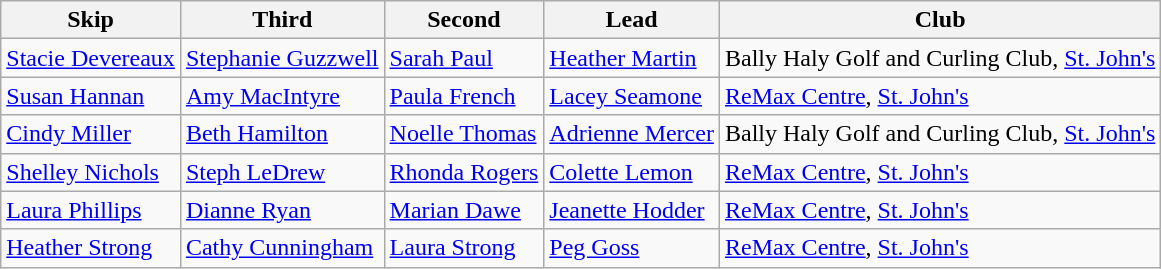<table class="wikitable">
<tr>
<th>Skip</th>
<th>Third</th>
<th>Second</th>
<th>Lead</th>
<th>Club</th>
</tr>
<tr>
<td><a href='#'>Stacie Devereaux</a></td>
<td><a href='#'>Stephanie Guzzwell</a></td>
<td><a href='#'>Sarah Paul</a></td>
<td><a href='#'>Heather Martin</a></td>
<td>Bally Haly Golf and Curling Club, <a href='#'>St. John's</a></td>
</tr>
<tr>
<td><a href='#'>Susan Hannan</a></td>
<td><a href='#'>Amy MacIntyre</a></td>
<td><a href='#'>Paula French</a></td>
<td><a href='#'>Lacey Seamone</a></td>
<td><a href='#'>ReMax Centre</a>, <a href='#'>St. John's</a></td>
</tr>
<tr>
<td><a href='#'>Cindy Miller</a></td>
<td><a href='#'>Beth Hamilton</a></td>
<td><a href='#'>Noelle Thomas</a></td>
<td><a href='#'>Adrienne Mercer</a></td>
<td>Bally Haly Golf and Curling Club, <a href='#'>St. John's</a></td>
</tr>
<tr>
<td><a href='#'>Shelley Nichols</a></td>
<td><a href='#'>Steph LeDrew</a></td>
<td><a href='#'>Rhonda Rogers</a></td>
<td><a href='#'>Colette Lemon</a></td>
<td><a href='#'>ReMax Centre</a>, <a href='#'>St. John's</a></td>
</tr>
<tr>
<td><a href='#'>Laura Phillips</a></td>
<td><a href='#'>Dianne Ryan</a></td>
<td><a href='#'>Marian Dawe</a></td>
<td><a href='#'>Jeanette Hodder</a></td>
<td><a href='#'>ReMax Centre</a>, <a href='#'>St. John's</a></td>
</tr>
<tr>
<td><a href='#'>Heather Strong</a></td>
<td><a href='#'>Cathy Cunningham</a></td>
<td><a href='#'>Laura Strong</a></td>
<td><a href='#'>Peg Goss</a></td>
<td><a href='#'>ReMax Centre</a>, <a href='#'>St. John's</a></td>
</tr>
</table>
